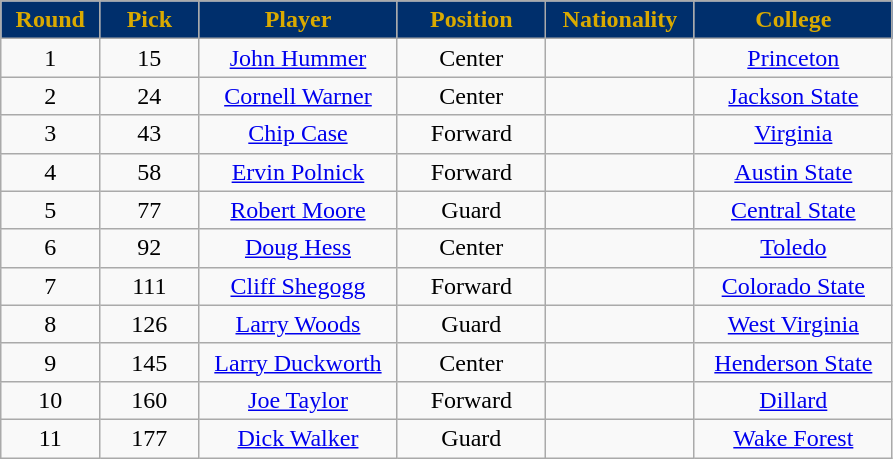<table class="wikitable sortable sortable">
<tr>
<th style="background:#002F6C; color:#DAAA00" width="10%">Round</th>
<th style="background:#002F6C; color:#DAAA00" width="10%">Pick</th>
<th style="background:#002F6C; color:#DAAA00" width="20%">Player</th>
<th style="background:#002F6C; color:#DAAA00" width="15%">Position</th>
<th style="background:#002F6C; color:#DAAA00" width="15%">Nationality</th>
<th style="background:#002F6C; color:#DAAA00" width="20%">College</th>
</tr>
<tr style="text-align: center">
<td>1</td>
<td>15</td>
<td><a href='#'>John Hummer</a></td>
<td>Center</td>
<td></td>
<td><a href='#'>Princeton</a></td>
</tr>
<tr style="text-align: center">
<td>2</td>
<td>24</td>
<td><a href='#'>Cornell Warner</a></td>
<td>Center</td>
<td></td>
<td><a href='#'>Jackson State</a></td>
</tr>
<tr style="text-align: center">
<td>3</td>
<td>43</td>
<td><a href='#'>Chip Case</a></td>
<td>Forward</td>
<td></td>
<td><a href='#'>Virginia</a></td>
</tr>
<tr style="text-align: center">
<td>4</td>
<td>58</td>
<td><a href='#'>Ervin Polnick</a></td>
<td>Forward</td>
<td></td>
<td><a href='#'>Austin State</a></td>
</tr>
<tr style="text-align: center">
<td>5</td>
<td>77</td>
<td><a href='#'>Robert Moore</a></td>
<td>Guard</td>
<td></td>
<td><a href='#'>Central State</a></td>
</tr>
<tr style="text-align: center">
<td>6</td>
<td>92</td>
<td><a href='#'>Doug Hess</a></td>
<td>Center</td>
<td></td>
<td><a href='#'>Toledo</a></td>
</tr>
<tr style="text-align: center">
<td>7</td>
<td>111</td>
<td><a href='#'>Cliff Shegogg</a></td>
<td>Forward</td>
<td></td>
<td><a href='#'>Colorado State</a></td>
</tr>
<tr style="text-align: center">
<td>8</td>
<td>126</td>
<td><a href='#'>Larry Woods</a></td>
<td>Guard</td>
<td></td>
<td><a href='#'>West Virginia</a></td>
</tr>
<tr style="text-align: center">
<td>9</td>
<td>145</td>
<td><a href='#'>Larry Duckworth</a></td>
<td>Center</td>
<td></td>
<td><a href='#'>Henderson State</a></td>
</tr>
<tr style="text-align: center">
<td>10</td>
<td>160</td>
<td><a href='#'>Joe Taylor</a></td>
<td>Forward</td>
<td></td>
<td><a href='#'>Dillard</a></td>
</tr>
<tr style="text-align: center">
<td>11</td>
<td>177</td>
<td><a href='#'>Dick Walker</a></td>
<td>Guard</td>
<td></td>
<td><a href='#'>Wake Forest</a></td>
</tr>
</table>
